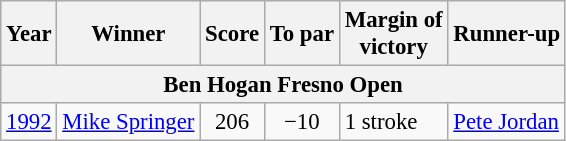<table class="wikitable" style="font-size:95%">
<tr>
<th>Year</th>
<th>Winner</th>
<th>Score</th>
<th>To par</th>
<th>Margin of<br>victory</th>
<th>Runner-up</th>
</tr>
<tr>
<th colspan=6>Ben Hogan Fresno Open</th>
</tr>
<tr>
<td><a href='#'>1992</a></td>
<td> <a href='#'>Mike Springer</a></td>
<td align=center>206</td>
<td align=center>−10</td>
<td>1 stroke</td>
<td> <a href='#'>Pete Jordan</a></td>
</tr>
</table>
